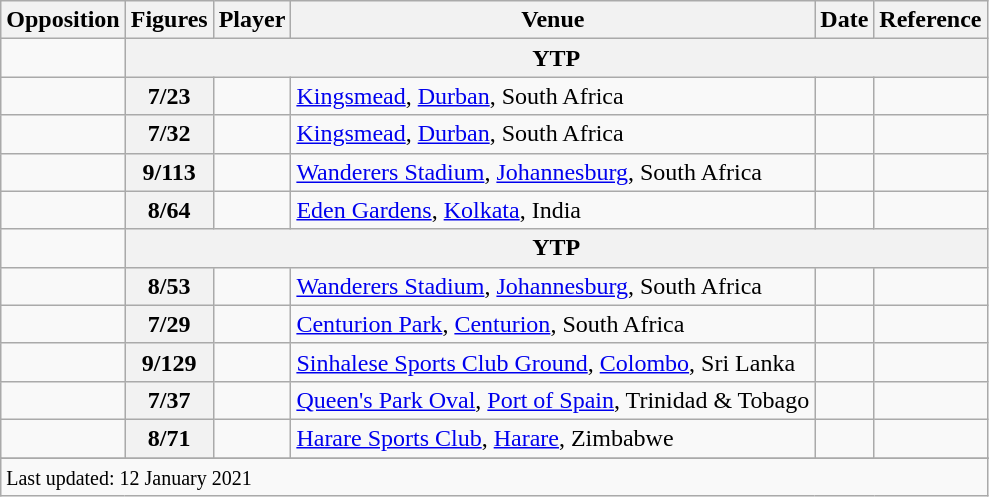<table class="wikitable plainrowheaders sortable">
<tr>
<th scope=col>Opposition</th>
<th scope=col>Figures</th>
<th scope=col>Player</th>
<th scope=col>Venue</th>
<th scope=col>Date</th>
<th scope=col>Reference</th>
</tr>
<tr>
<td></td>
<th scope=row style=text-align:center; colspan=5>YTP</th>
</tr>
<tr>
<td></td>
<th scope=row style=text-align:center;>7/23</th>
<td></td>
<td><a href='#'>Kingsmead</a>, <a href='#'>Durban</a>, South Africa</td>
<td></td>
<td></td>
</tr>
<tr>
<td></td>
<th scope=row style=text-align:center;>7/32</th>
<td></td>
<td><a href='#'>Kingsmead</a>, <a href='#'>Durban</a>, South Africa</td>
<td></td>
<td></td>
</tr>
<tr>
<td></td>
<th scope=row style=text-align:center;>9/113</th>
<td></td>
<td><a href='#'>Wanderers Stadium</a>, <a href='#'>Johannesburg</a>, South Africa</td>
<td></td>
<td></td>
</tr>
<tr>
<td></td>
<th scope=row style=text-align:center;>8/64</th>
<td></td>
<td><a href='#'>Eden Gardens</a>, <a href='#'>Kolkata</a>, India</td>
<td></td>
<td></td>
</tr>
<tr>
<td></td>
<th scope=row style=text-align:center; colspan=5>YTP</th>
</tr>
<tr>
<td></td>
<th scope=row style=text-align:center;>8/53</th>
<td></td>
<td><a href='#'>Wanderers Stadium</a>, <a href='#'>Johannesburg</a>, South Africa</td>
<td></td>
<td></td>
</tr>
<tr>
<td></td>
<th scope=row style=text-align:center;>7/29</th>
<td></td>
<td><a href='#'>Centurion Park</a>, <a href='#'>Centurion</a>, South Africa</td>
<td></td>
<td></td>
</tr>
<tr>
<td></td>
<th scope=row style=text-align:center;>9/129</th>
<td></td>
<td><a href='#'>Sinhalese Sports Club Ground</a>, <a href='#'>Colombo</a>, Sri Lanka</td>
<td></td>
<td></td>
</tr>
<tr>
<td></td>
<th scope=row style=text-align:center;>7/37</th>
<td></td>
<td><a href='#'>Queen's Park Oval</a>, <a href='#'>Port of Spain</a>, Trinidad & Tobago</td>
<td></td>
<td></td>
</tr>
<tr>
<td></td>
<th scope=row style=text-align:center;>8/71</th>
<td></td>
<td><a href='#'>Harare Sports Club</a>, <a href='#'>Harare</a>, Zimbabwe</td>
<td></td>
<td></td>
</tr>
<tr>
</tr>
<tr class=sortbottom>
<td colspan=6><small>Last updated: 12 January 2021</small></td>
</tr>
</table>
